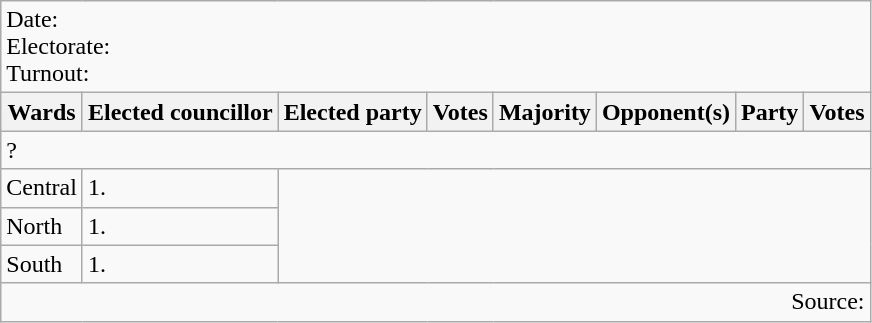<table class=wikitable>
<tr>
<td colspan=8>Date: <br>Electorate: <br>Turnout:</td>
</tr>
<tr>
<th>Wards</th>
<th>Elected councillor</th>
<th>Elected party</th>
<th>Votes</th>
<th>Majority</th>
<th>Opponent(s)</th>
<th>Party</th>
<th>Votes</th>
</tr>
<tr>
<td colspan=8>? </td>
</tr>
<tr>
<td>Central</td>
<td>1.</td>
</tr>
<tr>
<td>North</td>
<td>1.</td>
</tr>
<tr>
<td>South</td>
<td>1.</td>
</tr>
<tr>
<td colspan=8 align=right>Source:</td>
</tr>
</table>
